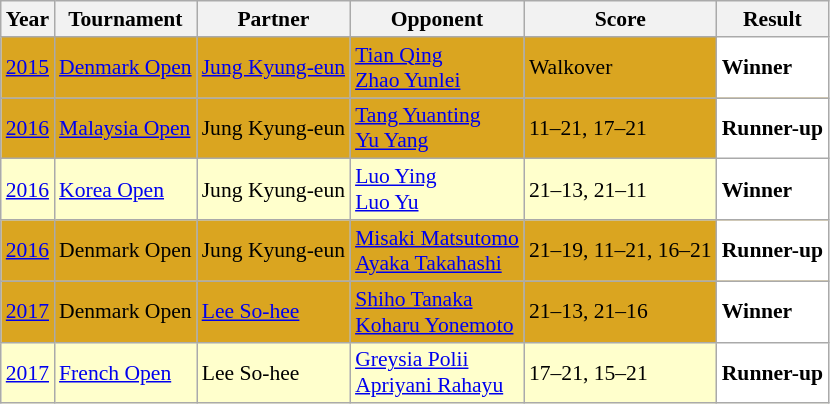<table class="sortable wikitable" style="font-size: 90%;">
<tr>
<th>Year</th>
<th>Tournament</th>
<th>Partner</th>
<th>Opponent</th>
<th>Score</th>
<th>Result</th>
</tr>
<tr style="background:#DAA520">
<td align="center"><a href='#'>2015</a></td>
<td align="left"><a href='#'>Denmark Open</a></td>
<td align="left"> <a href='#'>Jung Kyung-eun</a></td>
<td align="left"> <a href='#'>Tian Qing</a><br> <a href='#'>Zhao Yunlei</a></td>
<td align="left">Walkover</td>
<td style="text-align:left; background:white"> <strong>Winner</strong></td>
</tr>
<tr style="background:#DAA520">
<td align="center"><a href='#'>2016</a></td>
<td align="left"><a href='#'>Malaysia Open</a></td>
<td align="left"> Jung Kyung-eun</td>
<td align="left"> <a href='#'>Tang Yuanting</a><br> <a href='#'>Yu Yang</a></td>
<td align="left">11–21, 17–21</td>
<td style="text-align:left; background:white"> <strong>Runner-up</strong></td>
</tr>
<tr style="background:#FFFFCC">
<td align="center"><a href='#'>2016</a></td>
<td align="left"><a href='#'>Korea Open</a></td>
<td align="left"> Jung Kyung-eun</td>
<td align="left"> <a href='#'>Luo Ying</a><br> <a href='#'>Luo Yu</a></td>
<td align="left">21–13, 21–11</td>
<td style="text-align:left; background:white"> <strong>Winner</strong></td>
</tr>
<tr style="background:#DAA520">
<td align="center"><a href='#'>2016</a></td>
<td align="left">Denmark Open</td>
<td align="left"> Jung Kyung-eun</td>
<td align="left"> <a href='#'>Misaki Matsutomo</a><br> <a href='#'>Ayaka Takahashi</a></td>
<td align="left">21–19, 11–21, 16–21</td>
<td style="text-align:left; background:white"> <strong>Runner-up</strong></td>
</tr>
<tr style="background:#DAA520">
<td align="center"><a href='#'>2017</a></td>
<td align="left">Denmark Open</td>
<td align="left"> <a href='#'>Lee So-hee</a></td>
<td align="left"> <a href='#'>Shiho Tanaka</a><br> <a href='#'>Koharu Yonemoto</a></td>
<td align="left">21–13, 21–16</td>
<td style="text-align:left; background:white"> <strong>Winner</strong></td>
</tr>
<tr style="background:#FFFFCC">
<td align="center"><a href='#'>2017</a></td>
<td align="left"><a href='#'>French Open</a></td>
<td align="left"> Lee So-hee</td>
<td align="left"> <a href='#'>Greysia Polii</a><br> <a href='#'>Apriyani Rahayu</a></td>
<td align="left">17–21, 15–21</td>
<td style="text-align:left; background:white"> <strong>Runner-up</strong></td>
</tr>
</table>
